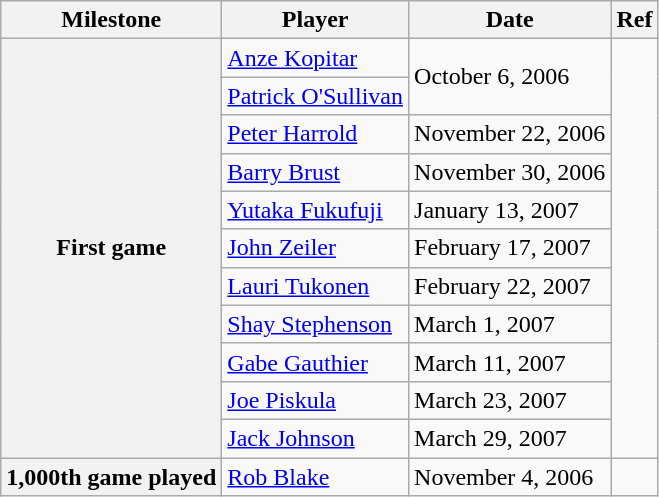<table class="wikitable">
<tr>
<th scope="col">Milestone</th>
<th scope="col">Player</th>
<th scope="col">Date</th>
<th scope="col">Ref</th>
</tr>
<tr>
<th rowspan=11>First game</th>
<td><a href='#'>Anze Kopitar</a></td>
<td rowspan=2>October 6, 2006</td>
<td rowspan=11></td>
</tr>
<tr>
<td><a href='#'>Patrick O'Sullivan</a></td>
</tr>
<tr>
<td><a href='#'>Peter Harrold</a></td>
<td>November 22, 2006</td>
</tr>
<tr>
<td><a href='#'>Barry Brust</a></td>
<td>November 30, 2006</td>
</tr>
<tr>
<td><a href='#'>Yutaka Fukufuji</a></td>
<td>January 13, 2007</td>
</tr>
<tr>
<td><a href='#'>John Zeiler</a></td>
<td>February 17, 2007</td>
</tr>
<tr>
<td><a href='#'>Lauri Tukonen</a></td>
<td>February 22, 2007</td>
</tr>
<tr>
<td><a href='#'>Shay Stephenson</a></td>
<td>March 1, 2007</td>
</tr>
<tr>
<td><a href='#'>Gabe Gauthier</a></td>
<td>March 11, 2007</td>
</tr>
<tr>
<td><a href='#'>Joe Piskula</a></td>
<td>March 23, 2007</td>
</tr>
<tr>
<td><a href='#'>Jack Johnson</a></td>
<td>March 29, 2007</td>
</tr>
<tr>
<th>1,000th game played</th>
<td><a href='#'>Rob Blake</a></td>
<td>November 4, 2006</td>
<td></td>
</tr>
</table>
